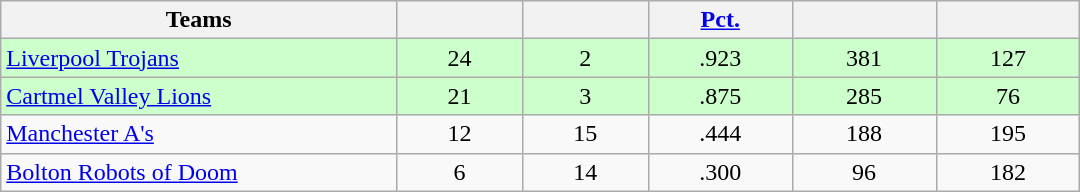<table class="wikitable sortable" width="57%" style="text-align:center;">
<tr>
<th width="22%">Teams</th>
<th width="7%"></th>
<th width="7%"></th>
<th width="8%"><a href='#'>Pct.</a></th>
<th width="8%"></th>
<th width="8%"></th>
</tr>
<tr bgcolor=ccffcc>
<td align=left><a href='#'>Liverpool Trojans</a></td>
<td>24</td>
<td>2</td>
<td>.923</td>
<td>381</td>
<td>127</td>
</tr>
<tr bgcolor=ccffcc>
<td align=left><a href='#'>Cartmel Valley Lions</a></td>
<td>21</td>
<td>3</td>
<td>.875</td>
<td>285</td>
<td>76</td>
</tr>
<tr>
<td align=left><a href='#'>Manchester A's</a></td>
<td>12</td>
<td>15</td>
<td>.444</td>
<td>188</td>
<td>195</td>
</tr>
<tr>
<td align=left><a href='#'>Bolton Robots of Doom</a></td>
<td>6</td>
<td>14</td>
<td>.300</td>
<td>96</td>
<td>182</td>
</tr>
</table>
